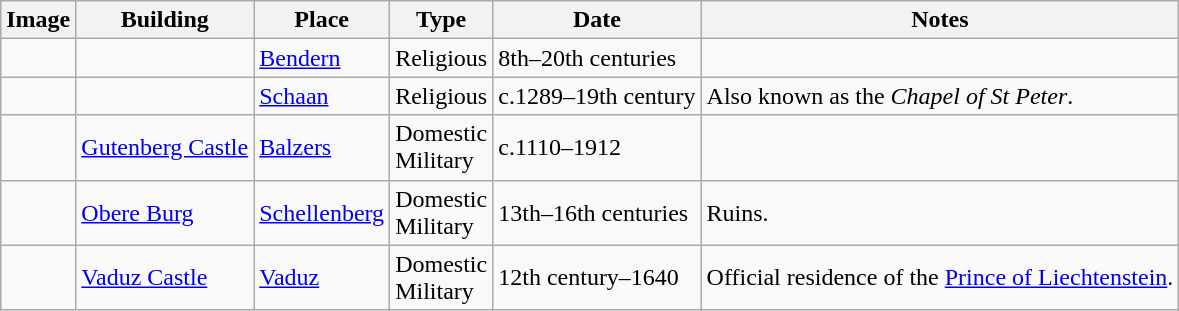<table class="wikitable sortable mw-collapsible mw-collapsed">
<tr>
<th>Image</th>
<th>Building</th>
<th>Place</th>
<th>Type</th>
<th>Date</th>
<th>Notes</th>
</tr>
<tr>
<td></td>
<td></td>
<td><a href='#'>Bendern</a></td>
<td>Religious</td>
<td>8th–20th centuries</td>
<td></td>
</tr>
<tr>
<td></td>
<td></td>
<td><a href='#'>Schaan</a></td>
<td>Religious</td>
<td>c.1289–19th century</td>
<td>Also known as the <em>Chapel of St Peter</em>.</td>
</tr>
<tr>
<td></td>
<td><a href='#'>Gutenberg Castle</a></td>
<td><a href='#'>Balzers</a></td>
<td>Domestic<br>Military</td>
<td>c.1110–1912</td>
<td></td>
</tr>
<tr>
<td></td>
<td><a href='#'>Obere Burg</a></td>
<td><a href='#'>Schellenberg</a></td>
<td>Domestic<br>Military</td>
<td>13th–16th centuries</td>
<td>Ruins.</td>
</tr>
<tr>
<td></td>
<td><a href='#'>Vaduz Castle</a></td>
<td><a href='#'>Vaduz</a></td>
<td>Domestic<br>Military</td>
<td>12th century–1640</td>
<td>Official residence of the <a href='#'>Prince of Liechtenstein</a>.</td>
</tr>
</table>
